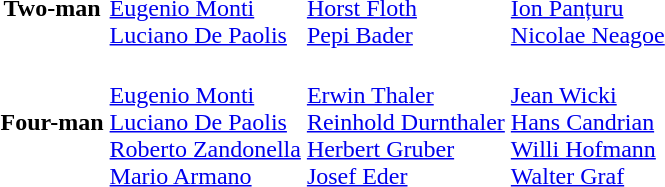<table>
<tr>
<th scope="row">Two-man <br></th>
<td><br><a href='#'>Eugenio Monti</a><br><a href='#'>Luciano De Paolis</a></td>
<td><br><a href='#'>Horst Floth</a><br><a href='#'>Pepi Bader</a></td>
<td><br><a href='#'>Ion Panțuru</a><br><a href='#'>Nicolae Neagoe</a></td>
</tr>
<tr>
<th scope="row">Four-man <br></th>
<td><br><a href='#'>Eugenio Monti</a> <br> <a href='#'>Luciano De Paolis</a> <br> <a href='#'>Roberto Zandonella</a> <br>  <a href='#'>Mario Armano</a></td>
<td><br><a href='#'>Erwin Thaler</a> <br> <a href='#'>Reinhold Durnthaler</a> <br> <a href='#'>Herbert Gruber</a> <br> <a href='#'>Josef Eder</a></td>
<td><br><a href='#'>Jean Wicki</a><br> <a href='#'>Hans Candrian</a> <br> <a href='#'>Willi Hofmann</a> <br> <a href='#'>Walter Graf</a></td>
</tr>
</table>
